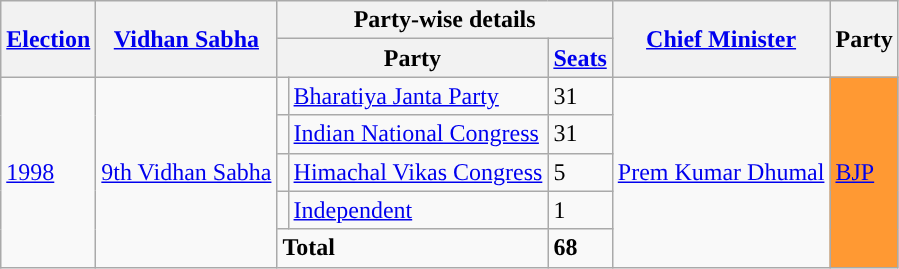<table class="wikitable sortable">
<tr>
<th rowspan="2"><a href='#'>Election</a></th>
<th rowspan="2"><a href='#'>Vidhan Sabha</a></th>
<th colspan="3">Party-wise details</th>
<th rowspan="2"><a href='#'>Chief Minister</a></th>
<th rowspan="2">Party</th>
</tr>
<tr>
<th colspan="2">Party</th>
<th><a href='#'>Seats</a></th>
</tr>
<tr>
<td rowspan="5"><a href='#'>1998</a></td>
<td rowspan="5"><a href='#'>9th Vidhan Sabha</a></td>
<td style="background-color: "></td>
<td><a href='#'>Bharatiya Janta Party</a></td>
<td>31</td>
<td rowspan="5"><a href='#'>Prem Kumar Dhumal</a></td>
<td rowspan="5"; bgcolor=#FF9933><a href='#'>BJP</a></td>
</tr>
<tr>
<td style="background-color: "></td>
<td><a href='#'>Indian National Congress</a></td>
<td>31</td>
</tr>
<tr>
<td style="background-color: "></td>
<td><a href='#'>Himachal Vikas Congress</a></td>
<td>5</td>
</tr>
<tr>
<td style="background-color: "></td>
<td><a href='#'>Independent</a></td>
<td>1</td>
</tr>
<tr>
<td colspan="2"><strong>Total</strong></td>
<td><strong>68</strong></td>
</tr>
</table>
